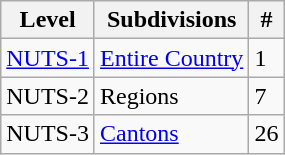<table class="wikitable">
<tr>
<th>Level</th>
<th>Subdivisions</th>
<th>#</th>
</tr>
<tr>
<td><a href='#'>NUTS-1</a></td>
<td><a href='#'>Entire Country</a></td>
<td>1</td>
</tr>
<tr>
<td>NUTS-2</td>
<td>Regions</td>
<td>7</td>
</tr>
<tr>
<td>NUTS-3</td>
<td><a href='#'>Cantons</a></td>
<td>26</td>
</tr>
</table>
